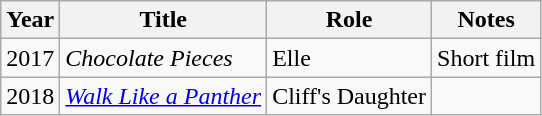<table class="wikitable">
<tr>
<th>Year</th>
<th>Title</th>
<th>Role</th>
<th>Notes</th>
</tr>
<tr>
<td>2017</td>
<td><em>Chocolate Pieces</em></td>
<td>Elle</td>
<td>Short film</td>
</tr>
<tr>
<td>2018</td>
<td><em><a href='#'>Walk Like a Panther</a></em></td>
<td>Cliff's Daughter</td>
<td></td>
</tr>
</table>
